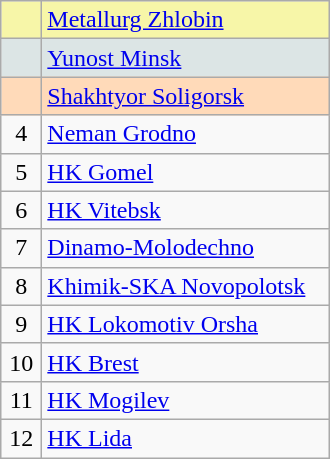<table class="wikitable" style="width:220px;">
<tr style="background:#F7F6A8;">
<td align=center style="width:20px;"></td>
<td><a href='#'>Metallurg Zhlobin</a></td>
</tr>
<tr style="background:#DCE5E5;">
<td align=center></td>
<td><a href='#'>Yunost Minsk</a></td>
</tr>
<tr style="background:#FFDAB9;">
<td align=center></td>
<td><a href='#'>Shakhtyor Soligorsk</a></td>
</tr>
<tr>
<td align=center>4</td>
<td><a href='#'>Neman Grodno</a></td>
</tr>
<tr>
<td align=center>5</td>
<td><a href='#'>HK Gomel</a></td>
</tr>
<tr>
<td align=center>6</td>
<td><a href='#'>HK Vitebsk</a></td>
</tr>
<tr>
<td align=center>7</td>
<td><a href='#'>Dinamo-Molodechno</a></td>
</tr>
<tr>
<td align=center>8</td>
<td><a href='#'>Khimik-SKA Novopolotsk</a></td>
</tr>
<tr>
<td align=center>9</td>
<td><a href='#'>HK Lokomotiv Orsha</a></td>
</tr>
<tr>
<td align=center>10</td>
<td><a href='#'>HK Brest</a></td>
</tr>
<tr>
<td align=center>11</td>
<td><a href='#'>HK Mogilev</a></td>
</tr>
<tr>
<td align=center>12</td>
<td><a href='#'>HK Lida</a></td>
</tr>
</table>
